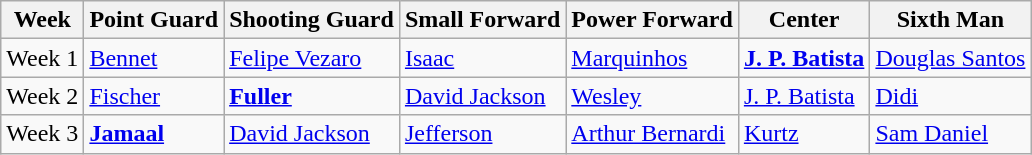<table class="wikitable">
<tr>
<th>Week</th>
<th>Point Guard</th>
<th>Shooting Guard</th>
<th>Small Forward</th>
<th>Power Forward</th>
<th>Center</th>
<th>Sixth Man</th>
</tr>
<tr>
<td>Week 1</td>
<td><a href='#'>Bennet</a></td>
<td><a href='#'>Felipe Vezaro</a></td>
<td><a href='#'>Isaac</a></td>
<td><a href='#'>Marquinhos</a></td>
<td><strong><a href='#'>J. P. Batista</a></strong></td>
<td><a href='#'>Douglas Santos</a></td>
</tr>
<tr>
<td>Week 2</td>
<td><a href='#'>Fischer</a></td>
<td><strong><a href='#'>Fuller</a></strong></td>
<td><a href='#'>David Jackson</a></td>
<td><a href='#'>Wesley</a></td>
<td><a href='#'>J. P. Batista</a></td>
<td><a href='#'>Didi</a></td>
</tr>
<tr>
<td>Week 3</td>
<td><strong><a href='#'>Jamaal</a></strong></td>
<td><a href='#'>David Jackson</a></td>
<td><a href='#'>Jefferson</a></td>
<td><a href='#'>Arthur Bernardi</a></td>
<td><a href='#'>Kurtz</a></td>
<td><a href='#'>Sam Daniel</a></td>
</tr>
</table>
